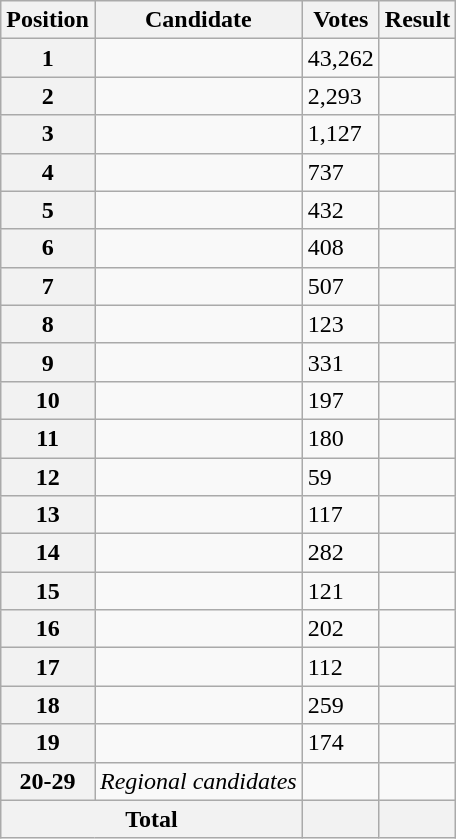<table class="wikitable sortable col3right">
<tr>
<th scope="col">Position</th>
<th scope="col">Candidate</th>
<th scope="col">Votes</th>
<th scope="col">Result</th>
</tr>
<tr>
<th scope="row">1</th>
<td></td>
<td>43,262</td>
<td></td>
</tr>
<tr>
<th scope="row">2</th>
<td></td>
<td>2,293</td>
<td></td>
</tr>
<tr>
<th scope="row">3</th>
<td></td>
<td>1,127</td>
<td></td>
</tr>
<tr>
<th scope="row">4</th>
<td></td>
<td>737</td>
<td></td>
</tr>
<tr>
<th scope="row">5</th>
<td></td>
<td>432</td>
<td></td>
</tr>
<tr>
<th scope="row">6</th>
<td></td>
<td>408</td>
<td></td>
</tr>
<tr>
<th scope="row">7</th>
<td></td>
<td>507</td>
<td></td>
</tr>
<tr>
<th scope="row">8</th>
<td></td>
<td>123</td>
<td></td>
</tr>
<tr>
<th scope="row">9</th>
<td></td>
<td>331</td>
<td></td>
</tr>
<tr>
<th scope="row">10</th>
<td></td>
<td>197</td>
<td></td>
</tr>
<tr>
<th scope="row">11</th>
<td></td>
<td>180</td>
<td></td>
</tr>
<tr>
<th scope="row">12</th>
<td></td>
<td>59</td>
<td></td>
</tr>
<tr>
<th scope="row">13</th>
<td></td>
<td>117</td>
<td></td>
</tr>
<tr>
<th scope="row">14</th>
<td></td>
<td>282</td>
<td></td>
</tr>
<tr>
<th scope="row">15</th>
<td></td>
<td>121</td>
<td></td>
</tr>
<tr>
<th scope="row">16</th>
<td></td>
<td>202</td>
<td></td>
</tr>
<tr>
<th scope="row">17</th>
<td></td>
<td>112</td>
<td></td>
</tr>
<tr>
<th scope="row">18</th>
<td></td>
<td>259</td>
<td></td>
</tr>
<tr>
<th scope="row">19</th>
<td></td>
<td>174</td>
<td></td>
</tr>
<tr>
<th scope="row">20-29</th>
<td><em>Regional candidates</em></td>
<td></td>
<td></td>
</tr>
<tr class="sortbottom">
<th scope="row" colspan="2">Total</th>
<th></th>
<th></th>
</tr>
</table>
